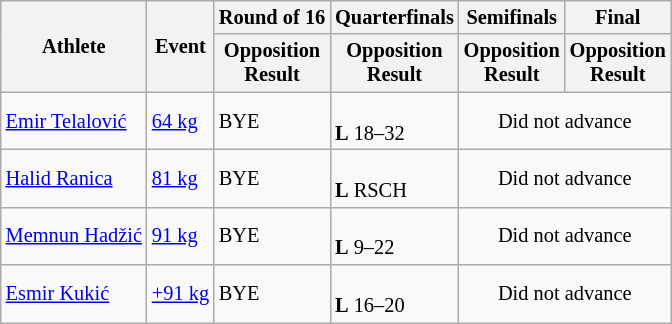<table class="wikitable" style="font-size:85%">
<tr>
<th rowspan="2">Athlete</th>
<th rowspan="2">Event</th>
<th>Round of 16</th>
<th>Quarterfinals</th>
<th>Semifinals</th>
<th>Final</th>
</tr>
<tr>
<th>Opposition<br>Result</th>
<th>Opposition<br>Result</th>
<th>Opposition<br>Result</th>
<th>Opposition<br>Result</th>
</tr>
<tr>
<td><a href='#'>Emir Telalović</a></td>
<td><a href='#'>64 kg</a></td>
<td>BYE</td>
<td><br><strong>L</strong> 18–32</td>
<td align=center colspan="4">Did not advance</td>
</tr>
<tr>
<td><a href='#'>Halid Ranica</a></td>
<td><a href='#'>81 kg</a></td>
<td>BYE</td>
<td><br><strong>L</strong> RSCH</td>
<td align=center colspan="4">Did not advance</td>
</tr>
<tr>
<td><a href='#'>Memnun Hadžić</a></td>
<td><a href='#'>91 kg</a></td>
<td>BYE</td>
<td><br><strong>L</strong> 9–22</td>
<td align=center colspan="4">Did not advance</td>
</tr>
<tr>
<td><a href='#'>Esmir Kukić</a></td>
<td><a href='#'>+91 kg</a></td>
<td>BYE</td>
<td><br><strong>L</strong> 16–20</td>
<td align=center colspan="4">Did not advance</td>
</tr>
</table>
